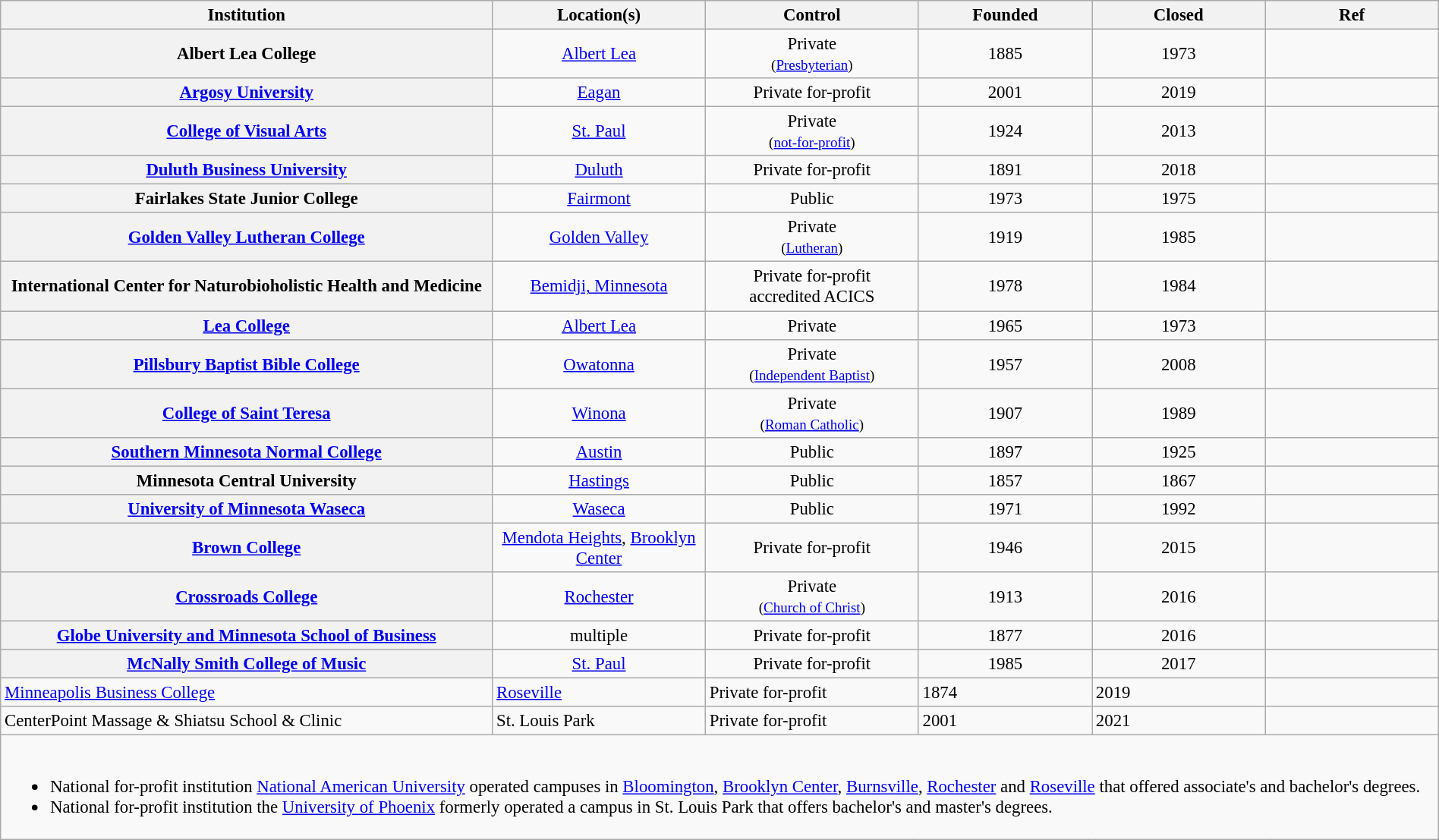<table class="wikitable sortable plainrowheaders" style="text-align:left; width:100%; font-size:95%">
<tr>
<th scope="col" width="240">Institution</th>
<th scope="col" width="100">Location(s)</th>
<th scope="col" width="100">Control</th>
<th scope="col" width="80">Founded</th>
<th scope="col" width="80">Closed</th>
<th scope="col" width="80">Ref</th>
</tr>
<tr>
<th scope="row">Albert Lea College</th>
<td align="center"><a href='#'>Albert Lea</a></td>
<td align="center">Private <br><small>(<a href='#'>Presbyterian</a>)</small></td>
<td align="center">1885</td>
<td align="center">1973</td>
<td align="center"></td>
</tr>
<tr>
<th scope="row"><a href='#'>Argosy University</a></th>
<td align="center"><a href='#'>Eagan</a></td>
<td align="center">Private for-profit</td>
<td align="center">2001</td>
<td align="center">2019</td>
<td align="center"></td>
</tr>
<tr>
<th scope="row"><a href='#'>College of Visual Arts</a></th>
<td align="center"><a href='#'>St. Paul</a></td>
<td align="center">Private <br><small>(<a href='#'>not-for-profit</a>)</small></td>
<td align="center">1924</td>
<td align="center">2013</td>
<td align="center"></td>
</tr>
<tr>
<th scope="row"><a href='#'>Duluth Business University</a></th>
<td align="center"><a href='#'>Duluth</a></td>
<td align="center">Private for-profit</td>
<td align="center">1891</td>
<td align="center">2018</td>
<td align="center"></td>
</tr>
<tr>
<th scope="row">Fairlakes State Junior College</th>
<td align="center"><a href='#'>Fairmont</a></td>
<td align="center">Public</td>
<td align="center">1973</td>
<td align="center">1975</td>
<td align="center"></td>
</tr>
<tr>
<th scope="row"><a href='#'>Golden Valley Lutheran College</a></th>
<td align="center"><a href='#'>Golden Valley</a></td>
<td align="center">Private<br><small>(<a href='#'>Lutheran</a>)</small></td>
<td align="center">1919</td>
<td align="center">1985</td>
<td align="center"></td>
</tr>
<tr>
<th scope="row">International Center for Naturobioholistic Health and Medicine</th>
<td align="center"><a href='#'>Bemidji, Minnesota</a></td>
<td align="center">Private for-profit<br>accredited ACICS</td>
<td align="center">1978</td>
<td align="center">1984</td>
<td align="center"></td>
</tr>
<tr>
<th scope="row"><a href='#'>Lea College</a></th>
<td align="center"><a href='#'>Albert Lea</a></td>
<td align="center">Private</td>
<td align="center">1965</td>
<td align="center">1973</td>
<td align="center"></td>
</tr>
<tr>
<th scope="row"><a href='#'>Pillsbury Baptist Bible College</a></th>
<td align="center"><a href='#'>Owatonna</a></td>
<td align="center">Private <br><small>(<a href='#'>Independent Baptist</a>)</small></td>
<td align="center">1957</td>
<td align="center">2008</td>
<td align="center"></td>
</tr>
<tr>
<th scope="row"><a href='#'>College of Saint Teresa</a></th>
<td align="center"><a href='#'>Winona</a></td>
<td align="center">Private <br><small>(<a href='#'>Roman Catholic</a>)</small></td>
<td align="center">1907</td>
<td align="center">1989</td>
<td align="center"></td>
</tr>
<tr>
<th scope="row"><a href='#'>Southern Minnesota Normal College</a></th>
<td align="center"><a href='#'>Austin</a></td>
<td align="center">Public</td>
<td align="center">1897</td>
<td align="center">1925</td>
<td align="center"></td>
</tr>
<tr>
<th scope="row">Minnesota Central University</th>
<td align="center"><a href='#'>Hastings</a></td>
<td align="center">Public</td>
<td align="center">1857</td>
<td align="center">1867</td>
<td></td>
</tr>
<tr>
<th scope="row"><a href='#'>University of Minnesota Waseca</a></th>
<td align="center"><a href='#'>Waseca</a></td>
<td align="center">Public</td>
<td align="center">1971</td>
<td align="center">1992</td>
<td align="center"></td>
</tr>
<tr>
<th scope="row"><a href='#'>Brown College</a></th>
<td align="center"><a href='#'>Mendota Heights</a>, <a href='#'>Brooklyn Center</a></td>
<td align="center">Private for-profit</td>
<td align="center">1946</td>
<td align="center">2015</td>
<td align="center"></td>
</tr>
<tr>
<th scope="row"><a href='#'>Crossroads College</a></th>
<td align="center"><a href='#'>Rochester</a></td>
<td align="center">Private<br><small>(<a href='#'>Church of Christ</a>)</small></td>
<td align="center">1913</td>
<td align="center">2016</td>
<td align="center"><br></td>
</tr>
<tr>
<th scope="row"><a href='#'>Globe University and Minnesota School of Business</a></th>
<td align="center">multiple</td>
<td align="center">Private for-profit</td>
<td align="center">1877</td>
<td align="center">2016</td>
<td align="center"></td>
</tr>
<tr>
<th scope="row"><a href='#'>McNally Smith College of Music</a></th>
<td align="center"><a href='#'>St. Paul</a></td>
<td align="center">Private for-profit</td>
<td align="center">1985</td>
<td align="center">2017</td>
<td align="center"></td>
</tr>
<tr>
<td><a href='#'>Minneapolis Business College</a></td>
<td><a href='#'>Roseville</a></td>
<td>Private for-profit</td>
<td>1874</td>
<td>2019</td>
<td></td>
</tr>
<tr>
<td>CenterPoint Massage & Shiatsu School & Clinic</td>
<td>St. Louis Park</td>
<td>Private for-profit</td>
<td>2001</td>
<td>2021</td>
<td></td>
</tr>
<tr>
<td colspan="6"><br><ul><li>National for-profit institution <a href='#'>National American University</a> operated campuses in <a href='#'>Bloomington</a>, <a href='#'>Brooklyn Center</a>, <a href='#'>Burnsville</a>, <a href='#'>Rochester</a> and <a href='#'>Roseville</a> that offered associate's and bachelor's degrees.</li><li>National for-profit institution the <a href='#'>University of Phoenix</a> formerly operated a campus in St. Louis Park that offers bachelor's and master's degrees.</li></ul></td>
</tr>
</table>
